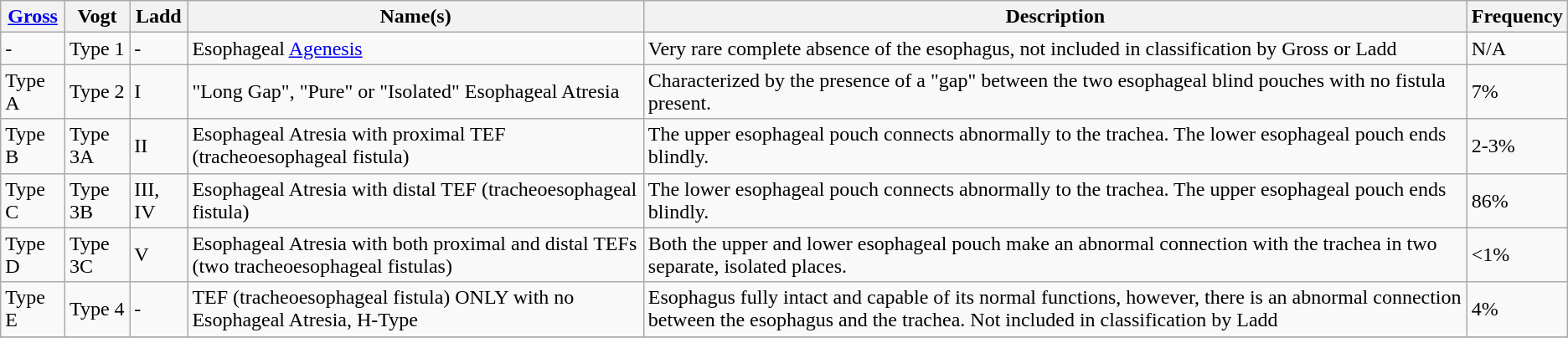<table class="wikitable">
<tr>
<th><a href='#'>Gross</a></th>
<th>Vogt</th>
<th>Ladd</th>
<th>Name(s)</th>
<th>Description</th>
<th>Frequency</th>
</tr>
<tr>
<td>-</td>
<td>Type 1</td>
<td>-</td>
<td>Esophageal <a href='#'>Agenesis</a></td>
<td>Very rare complete absence of the esophagus, not included in classification by Gross or Ladd</td>
<td>N/A</td>
</tr>
<tr>
<td>Type A</td>
<td>Type 2</td>
<td>I</td>
<td>"Long Gap", "Pure" or "Isolated" Esophageal Atresia</td>
<td>Characterized by the presence of a "gap" between the two esophageal blind pouches with no fistula present.</td>
<td>7%</td>
</tr>
<tr>
<td>Type B</td>
<td>Type 3A</td>
<td>II</td>
<td>Esophageal Atresia with proximal TEF (tracheoesophageal fistula)</td>
<td>The upper esophageal pouch connects abnormally to the trachea. The lower esophageal pouch ends blindly.</td>
<td>2-3%</td>
</tr>
<tr>
<td>Type C</td>
<td>Type 3B</td>
<td>III, IV</td>
<td>Esophageal Atresia with distal TEF (tracheoesophageal fistula)</td>
<td>The lower esophageal pouch connects abnormally to the trachea. The upper esophageal pouch ends blindly.</td>
<td>86%</td>
</tr>
<tr>
<td>Type D</td>
<td>Type 3C</td>
<td>V</td>
<td>Esophageal Atresia with both proximal and distal TEFs (two tracheoesophageal fistulas)</td>
<td>Both the upper and lower esophageal pouch make an abnormal connection with the trachea in two separate, isolated places.</td>
<td><1%</td>
</tr>
<tr>
<td>Type E</td>
<td>Type 4</td>
<td>-</td>
<td>TEF (tracheoesophageal fistula) ONLY with no Esophageal Atresia, H-Type</td>
<td>Esophagus fully intact and capable of its normal functions, however, there is an abnormal connection between the esophagus and the trachea. Not included in classification by Ladd</td>
<td>4%</td>
</tr>
<tr>
</tr>
</table>
